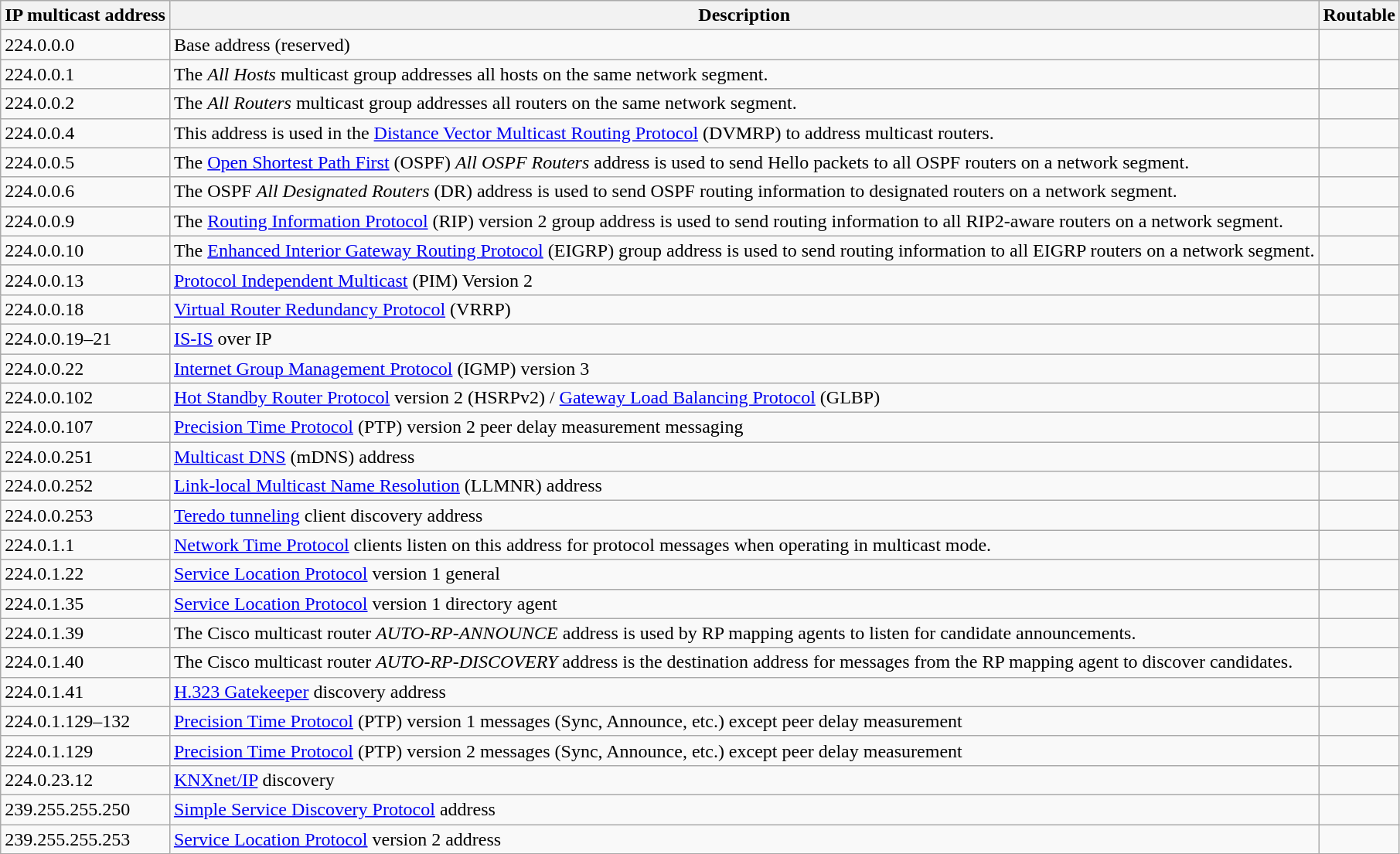<table class="wikitable">
<tr>
<th>IP multicast address</th>
<th>Description</th>
<th>Routable</th>
</tr>
<tr>
<td>224.0.0.0</td>
<td>Base address (reserved)</td>
<td></td>
</tr>
<tr>
<td>224.0.0.1</td>
<td>The <em>All Hosts</em> multicast group addresses all hosts on the same network segment.</td>
<td></td>
</tr>
<tr>
<td>224.0.0.2</td>
<td>The <em>All Routers</em> multicast group addresses all routers on the same network segment.</td>
<td></td>
</tr>
<tr>
<td>224.0.0.4</td>
<td>This address is used in the <a href='#'>Distance Vector Multicast Routing Protocol</a> (DVMRP) to address multicast routers.</td>
<td></td>
</tr>
<tr>
<td>224.0.0.5</td>
<td>The <a href='#'>Open Shortest Path First</a> (OSPF) <em>All OSPF Routers</em> address is used to send Hello packets to all OSPF routers on a network segment.</td>
<td></td>
</tr>
<tr>
<td>224.0.0.6</td>
<td>The OSPF <em>All Designated Routers</em> (DR) address is used to send OSPF routing information to designated routers on a network segment.</td>
<td></td>
</tr>
<tr>
<td>224.0.0.9</td>
<td>The <a href='#'>Routing Information Protocol</a> (RIP) version 2 group address is used to send routing information to all RIP2-aware routers on a network segment.</td>
<td></td>
</tr>
<tr>
<td>224.0.0.10</td>
<td>The <a href='#'>Enhanced Interior Gateway Routing Protocol</a> (EIGRP) group address is used to send routing information to all EIGRP routers on a network segment.</td>
<td></td>
</tr>
<tr>
<td>224.0.0.13</td>
<td><a href='#'>Protocol Independent Multicast</a> (PIM) Version 2</td>
<td></td>
</tr>
<tr>
<td>224.0.0.18</td>
<td><a href='#'>Virtual Router Redundancy Protocol</a> (VRRP)</td>
<td></td>
</tr>
<tr>
<td>224.0.0.19–21</td>
<td><a href='#'>IS-IS</a> over IP</td>
<td></td>
</tr>
<tr>
<td>224.0.0.22</td>
<td><a href='#'>Internet Group Management Protocol</a> (IGMP) version 3</td>
<td></td>
</tr>
<tr>
<td>224.0.0.102</td>
<td><a href='#'>Hot Standby Router Protocol</a> version 2 (HSRPv2) / <a href='#'>Gateway Load Balancing Protocol</a> (GLBP)</td>
<td></td>
</tr>
<tr>
<td>224.0.0.107</td>
<td><a href='#'>Precision Time Protocol</a> (PTP) version 2 peer delay measurement messaging</td>
<td></td>
</tr>
<tr>
<td>224.0.0.251</td>
<td><a href='#'>Multicast DNS</a> (mDNS) address</td>
<td></td>
</tr>
<tr>
<td>224.0.0.252</td>
<td><a href='#'>Link-local Multicast Name Resolution</a> (LLMNR) address</td>
<td></td>
</tr>
<tr>
<td>224.0.0.253</td>
<td><a href='#'>Teredo tunneling</a> client discovery address</td>
<td></td>
</tr>
<tr>
<td>224.0.1.1</td>
<td><a href='#'>Network Time Protocol</a> clients listen on this address for protocol messages when operating in multicast mode.</td>
<td></td>
</tr>
<tr>
<td>224.0.1.22</td>
<td><a href='#'>Service Location Protocol</a> version 1 general</td>
<td></td>
</tr>
<tr>
<td>224.0.1.35</td>
<td><a href='#'>Service Location Protocol</a> version 1 directory agent</td>
<td></td>
</tr>
<tr>
<td>224.0.1.39</td>
<td>The Cisco multicast router <em>AUTO-RP-ANNOUNCE</em> address is used by RP mapping agents to listen for candidate announcements.</td>
<td></td>
</tr>
<tr>
<td>224.0.1.40</td>
<td>The Cisco multicast router <em>AUTO-RP-DISCOVERY</em> address is the destination address for messages from the RP mapping agent to discover candidates.</td>
<td></td>
</tr>
<tr>
<td>224.0.1.41</td>
<td><a href='#'>H.323 Gatekeeper</a> discovery address</td>
<td></td>
</tr>
<tr>
<td>224.0.1.129–132</td>
<td><a href='#'>Precision Time Protocol</a> (PTP) version 1 messages (Sync, Announce, etc.) except peer delay measurement</td>
<td></td>
</tr>
<tr>
<td>224.0.1.129</td>
<td><a href='#'>Precision Time Protocol</a> (PTP) version 2 messages (Sync, Announce, etc.) except peer delay measurement</td>
<td></td>
</tr>
<tr>
<td>224.0.23.12</td>
<td><a href='#'>KNXnet/IP</a> discovery</td>
<td></td>
</tr>
<tr>
<td>239.255.255.250</td>
<td><a href='#'>Simple Service Discovery Protocol</a> address</td>
<td></td>
</tr>
<tr>
<td>239.255.255.253</td>
<td><a href='#'>Service Location Protocol</a> version 2 address</td>
<td></td>
</tr>
</table>
